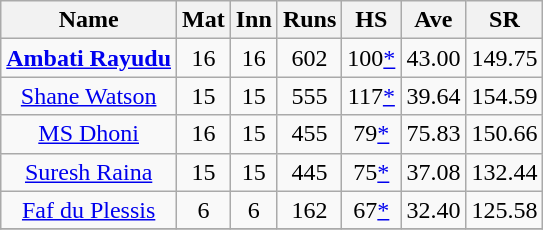<table class="wikitable"  style="text-align:center;">
<tr>
<th>Name</th>
<th>Mat</th>
<th>Inn</th>
<th>Runs</th>
<th>HS</th>
<th>Ave</th>
<th>SR</th>
</tr>
<tr>
<td><strong><a href='#'>Ambati Rayudu</a></strong></td>
<td>16</td>
<td>16</td>
<td>602</td>
<td>100<a href='#'>*</a></td>
<td>43.00</td>
<td>149.75</td>
</tr>
<tr>
<td><a href='#'>Shane Watson</a></td>
<td>15</td>
<td>15</td>
<td>555</td>
<td>117<a href='#'>*</a></td>
<td>39.64</td>
<td>154.59</td>
</tr>
<tr>
<td><a href='#'>MS Dhoni</a></td>
<td>16</td>
<td>15</td>
<td>455</td>
<td>79<a href='#'>*</a></td>
<td>75.83</td>
<td>150.66</td>
</tr>
<tr>
<td><a href='#'>Suresh Raina</a></td>
<td>15</td>
<td>15</td>
<td>445</td>
<td>75<a href='#'>*</a></td>
<td>37.08</td>
<td>132.44</td>
</tr>
<tr>
<td><a href='#'>Faf du Plessis</a></td>
<td>6</td>
<td>6</td>
<td>162</td>
<td>67<a href='#'>*</a></td>
<td>32.40</td>
<td>125.58</td>
</tr>
<tr>
</tr>
</table>
